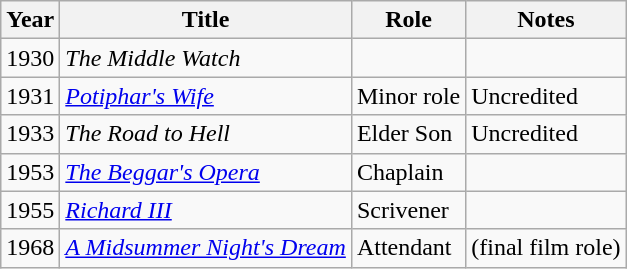<table class="wikitable">
<tr>
<th>Year</th>
<th>Title</th>
<th>Role</th>
<th>Notes</th>
</tr>
<tr>
<td>1930</td>
<td><em>The Middle Watch</em></td>
<td></td>
<td></td>
</tr>
<tr>
<td>1931</td>
<td><em><a href='#'>Potiphar's Wife</a></em></td>
<td>Minor role</td>
<td>Uncredited</td>
</tr>
<tr>
<td>1933</td>
<td><em>The Road to Hell</em></td>
<td>Elder Son</td>
<td>Uncredited</td>
</tr>
<tr>
<td>1953</td>
<td><em><a href='#'>The Beggar's Opera</a></em></td>
<td>Chaplain</td>
<td></td>
</tr>
<tr>
<td>1955</td>
<td><em><a href='#'>Richard III</a></em></td>
<td>Scrivener</td>
<td></td>
</tr>
<tr>
<td>1968</td>
<td><em><a href='#'>A Midsummer Night's Dream</a></em></td>
<td>Attendant</td>
<td>(final film role)</td>
</tr>
</table>
